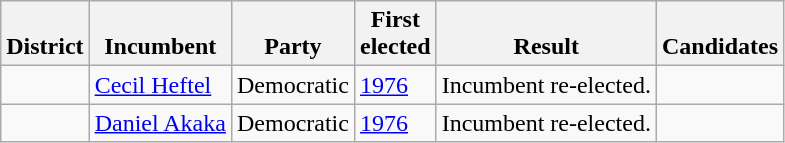<table class=wikitable>
<tr valign=bottom>
<th>District</th>
<th>Incumbent</th>
<th>Party</th>
<th>First<br>elected</th>
<th>Result</th>
<th>Candidates</th>
</tr>
<tr>
<td></td>
<td><a href='#'>Cecil Heftel</a></td>
<td>Democratic</td>
<td><a href='#'>1976</a></td>
<td>Incumbent re-elected.</td>
<td nowrap></td>
</tr>
<tr>
<td></td>
<td><a href='#'>Daniel Akaka</a></td>
<td>Democratic</td>
<td><a href='#'>1976</a></td>
<td>Incumbent re-elected.</td>
<td nowrap></td>
</tr>
</table>
